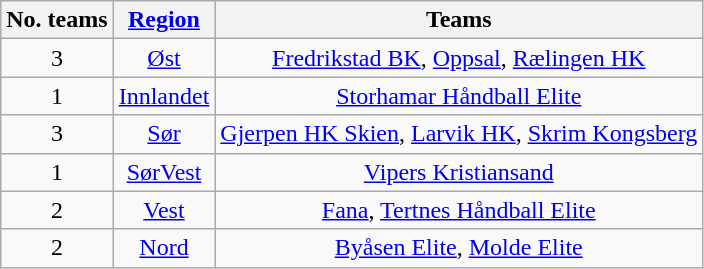<table class="wikitable" style="text-align:center">
<tr>
<th>No. teams</th>
<th><a href='#'>Region</a></th>
<th>Teams</th>
</tr>
<tr>
<td rowspan=1>3</td>
<td><a href='#'>Øst</a></td>
<td><a href='#'>Fredrikstad BK</a>, <a href='#'>Oppsal</a>, <a href='#'>Rælingen HK</a></td>
</tr>
<tr>
<td rowspan=1>1</td>
<td><a href='#'>Innlandet</a></td>
<td><a href='#'>Storhamar Håndball Elite</a></td>
</tr>
<tr>
<td rowspan=1>3</td>
<td><a href='#'>Sør</a></td>
<td><a href='#'>Gjerpen HK Skien</a>, <a href='#'>Larvik HK</a>, <a href='#'>Skrim Kongsberg</a></td>
</tr>
<tr>
<td rowspan=1>1</td>
<td><a href='#'>SørVest</a></td>
<td><a href='#'>Vipers Kristiansand</a></td>
</tr>
<tr>
<td rowspan=1>2</td>
<td><a href='#'>Vest</a></td>
<td><a href='#'>Fana</a>, <a href='#'>Tertnes Håndball Elite</a></td>
</tr>
<tr>
<td rowspan=1>2</td>
<td><a href='#'>Nord</a></td>
<td><a href='#'>Byåsen Elite</a>, <a href='#'>Molde Elite</a></td>
</tr>
</table>
